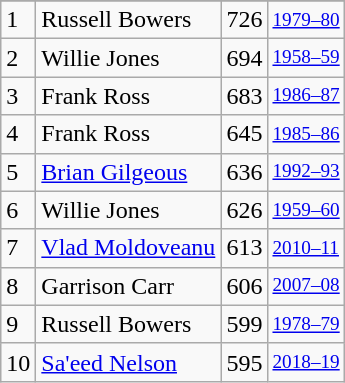<table class="wikitable">
<tr>
</tr>
<tr>
<td>1</td>
<td>Russell Bowers</td>
<td>726</td>
<td style="font-size:80%;"><a href='#'>1979–80</a></td>
</tr>
<tr>
<td>2</td>
<td>Willie Jones</td>
<td>694</td>
<td style="font-size:80%;"><a href='#'>1958–59</a></td>
</tr>
<tr>
<td>3</td>
<td>Frank Ross</td>
<td>683</td>
<td style="font-size:80%;"><a href='#'>1986–87</a></td>
</tr>
<tr>
<td>4</td>
<td>Frank Ross</td>
<td>645</td>
<td style="font-size:80%;"><a href='#'>1985–86</a></td>
</tr>
<tr>
<td>5</td>
<td><a href='#'>Brian Gilgeous</a></td>
<td>636</td>
<td style="font-size:80%;"><a href='#'>1992–93</a></td>
</tr>
<tr>
<td>6</td>
<td>Willie Jones</td>
<td>626</td>
<td style="font-size:80%;"><a href='#'>1959–60</a></td>
</tr>
<tr>
<td>7</td>
<td><a href='#'>Vlad Moldoveanu</a></td>
<td>613</td>
<td style="font-size:80%;"><a href='#'>2010–11</a></td>
</tr>
<tr>
<td>8</td>
<td>Garrison Carr</td>
<td>606</td>
<td style="font-size:80%;"><a href='#'>2007–08</a></td>
</tr>
<tr>
<td>9</td>
<td>Russell Bowers</td>
<td>599</td>
<td style="font-size:80%;"><a href='#'>1978–79</a></td>
</tr>
<tr>
<td>10</td>
<td><a href='#'>Sa'eed Nelson</a></td>
<td>595</td>
<td style="font-size:80%;"><a href='#'>2018–19</a></td>
</tr>
</table>
